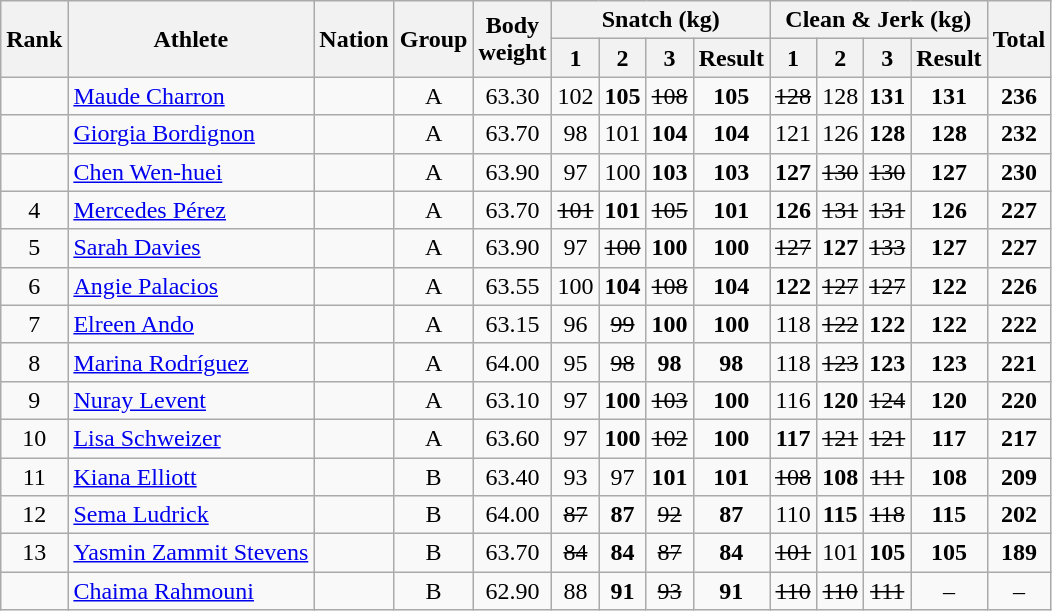<table class="wikitable sortable" style="text-align:center;">
<tr>
<th rowspan=2>Rank</th>
<th rowspan=2>Athlete</th>
<th rowspan=2>Nation</th>
<th rowspan=2>Group</th>
<th rowspan=2>Body<br>weight</th>
<th colspan=4>Snatch (kg)</th>
<th colspan=4>Clean & Jerk (kg)</th>
<th rowspan=2>Total</th>
</tr>
<tr>
<th>1</th>
<th>2</th>
<th>3</th>
<th>Result</th>
<th>1</th>
<th>2</th>
<th>3</th>
<th>Result</th>
</tr>
<tr>
<td></td>
<td align=left><a href='#'>Maude Charron</a></td>
<td align=left></td>
<td>A</td>
<td>63.30</td>
<td>102</td>
<td><strong>105</strong></td>
<td><s>108</s></td>
<td><strong>105</strong></td>
<td><s>128</s></td>
<td>128</td>
<td><strong>131</strong></td>
<td><strong>131</strong></td>
<td><strong>236</strong></td>
</tr>
<tr>
<td></td>
<td align=left><a href='#'>Giorgia Bordignon</a></td>
<td align=left></td>
<td>A</td>
<td>63.70</td>
<td>98</td>
<td>101</td>
<td><strong>104</strong></td>
<td><strong>104</strong></td>
<td>121</td>
<td>126</td>
<td><strong>128</strong></td>
<td><strong>128</strong></td>
<td><strong>232</strong></td>
</tr>
<tr>
<td></td>
<td align=left><a href='#'>Chen Wen-huei</a></td>
<td align=left></td>
<td>A</td>
<td>63.90</td>
<td>97</td>
<td>100</td>
<td><strong>103</strong></td>
<td><strong>103</strong></td>
<td><strong>127</strong></td>
<td><s>130</s></td>
<td><s>130</s></td>
<td><strong>127</strong></td>
<td><strong>230</strong></td>
</tr>
<tr>
<td>4</td>
<td align=left><a href='#'>Mercedes Pérez</a></td>
<td align=left></td>
<td>A</td>
<td>63.70</td>
<td><s>101</s></td>
<td><strong>101</strong></td>
<td><s>105</s></td>
<td><strong>101</strong></td>
<td><strong>126</strong></td>
<td><s>131</s></td>
<td><s>131</s></td>
<td><strong>126</strong></td>
<td><strong>227</strong></td>
</tr>
<tr>
<td>5</td>
<td align=left><a href='#'>Sarah Davies</a></td>
<td align=left></td>
<td>A</td>
<td>63.90</td>
<td>97</td>
<td><s>100</s></td>
<td><strong>100</strong></td>
<td><strong>100</strong></td>
<td><s>127</s></td>
<td><strong>127</strong></td>
<td><s>133</s></td>
<td><strong>127</strong></td>
<td><strong>227</strong></td>
</tr>
<tr>
<td>6</td>
<td align=left><a href='#'>Angie Palacios</a></td>
<td align=left></td>
<td>A</td>
<td>63.55</td>
<td>100</td>
<td><strong>104</strong></td>
<td><s>108</s></td>
<td><strong>104</strong></td>
<td><strong>122</strong></td>
<td><s>127</s></td>
<td><s>127</s></td>
<td><strong>122</strong></td>
<td><strong>226</strong></td>
</tr>
<tr>
<td>7</td>
<td align=left><a href='#'>Elreen Ando</a></td>
<td align=left></td>
<td>A</td>
<td>63.15</td>
<td>96</td>
<td><s>99</s></td>
<td><strong>100</strong></td>
<td><strong>100</strong></td>
<td>118</td>
<td><s>122</s></td>
<td><strong>122</strong></td>
<td><strong>122</strong></td>
<td><strong>222</strong></td>
</tr>
<tr>
<td>8</td>
<td align=left><a href='#'>Marina Rodríguez</a></td>
<td align=left></td>
<td>A</td>
<td>64.00</td>
<td>95</td>
<td><s>98</s></td>
<td><strong>98</strong></td>
<td><strong>98</strong></td>
<td>118</td>
<td><s>123</s></td>
<td><strong>123</strong></td>
<td><strong>123</strong></td>
<td><strong>221</strong></td>
</tr>
<tr>
<td>9</td>
<td align=left><a href='#'>Nuray Levent</a></td>
<td align=left></td>
<td>A</td>
<td>63.10</td>
<td>97</td>
<td><strong>100</strong></td>
<td><s>103</s></td>
<td><strong>100</strong></td>
<td>116</td>
<td><strong>120</strong></td>
<td><s>124</s></td>
<td><strong>120</strong></td>
<td><strong>220</strong></td>
</tr>
<tr>
<td>10</td>
<td align=left><a href='#'>Lisa Schweizer</a></td>
<td align=left></td>
<td>A</td>
<td>63.60</td>
<td>97</td>
<td><strong>100</strong></td>
<td><s>102</s></td>
<td><strong>100</strong></td>
<td><strong>117</strong></td>
<td><s>121</s></td>
<td><s>121</s></td>
<td><strong>117</strong></td>
<td><strong>217</strong></td>
</tr>
<tr>
<td>11</td>
<td align=left><a href='#'>Kiana Elliott</a></td>
<td align=left></td>
<td>B</td>
<td>63.40</td>
<td>93</td>
<td>97</td>
<td><strong>101</strong></td>
<td><strong>101</strong></td>
<td><s>108</s></td>
<td><strong>108</strong></td>
<td><s>111</s></td>
<td><strong>108</strong></td>
<td><strong>209</strong></td>
</tr>
<tr>
<td>12</td>
<td align=left><a href='#'>Sema Ludrick</a></td>
<td align=left></td>
<td>B</td>
<td>64.00</td>
<td><s>87</s></td>
<td><strong>87</strong></td>
<td><s>92</s></td>
<td><strong>87</strong></td>
<td>110</td>
<td><strong>115</strong></td>
<td><s>118</s></td>
<td><strong>115</strong></td>
<td><strong>202</strong></td>
</tr>
<tr>
<td>13</td>
<td align=left><a href='#'>Yasmin Zammit Stevens</a></td>
<td align=left></td>
<td>B</td>
<td>63.70</td>
<td><s>84</s></td>
<td><strong>84</strong></td>
<td><s>87</s></td>
<td><strong>84</strong></td>
<td><s>101</s></td>
<td>101</td>
<td><strong>105</strong></td>
<td><strong>105</strong></td>
<td><strong>189</strong></td>
</tr>
<tr>
<td></td>
<td align=left><a href='#'>Chaima Rahmouni</a></td>
<td align=left></td>
<td>B</td>
<td>62.90</td>
<td>88</td>
<td><strong>91</strong></td>
<td><s>93</s></td>
<td><strong>91</strong></td>
<td><s>110</s></td>
<td><s>110</s></td>
<td><s>111</s></td>
<td>–</td>
<td>–</td>
</tr>
</table>
